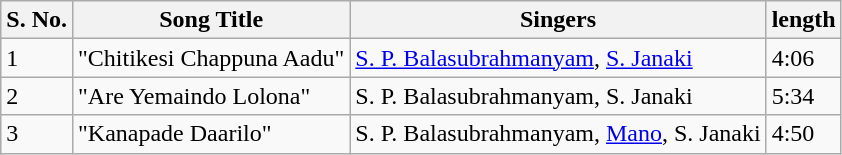<table class="wikitable">
<tr>
<th>S. No.</th>
<th>Song Title</th>
<th>Singers</th>
<th>length</th>
</tr>
<tr>
<td>1</td>
<td>"Chitikesi Chappuna Aadu"</td>
<td><a href='#'>S. P. Balasubrahmanyam</a>, <a href='#'>S. Janaki</a></td>
<td>4:06</td>
</tr>
<tr>
<td>2</td>
<td>"Are Yemaindo Lolona"</td>
<td>S. P. Balasubrahmanyam, S. Janaki</td>
<td>5:34</td>
</tr>
<tr>
<td>3</td>
<td>"Kanapade Daarilo"</td>
<td>S. P. Balasubrahmanyam, <a href='#'>Mano</a>, S. Janaki</td>
<td>4:50</td>
</tr>
</table>
